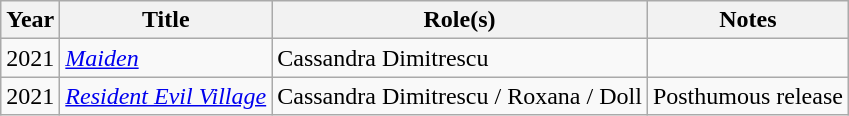<table class="wikitable sortable">
<tr>
<th>Year</th>
<th>Title</th>
<th>Role(s)</th>
<th class="unsortable">Notes</th>
</tr>
<tr>
<td>2021</td>
<td><em><a href='#'>Maiden</a></em></td>
<td>Cassandra Dimitrescu</td>
<td></td>
</tr>
<tr>
<td>2021</td>
<td><em><a href='#'>Resident Evil Village</a></em></td>
<td>Cassandra Dimitrescu / Roxana / Doll</td>
<td>Posthumous release</td>
</tr>
</table>
